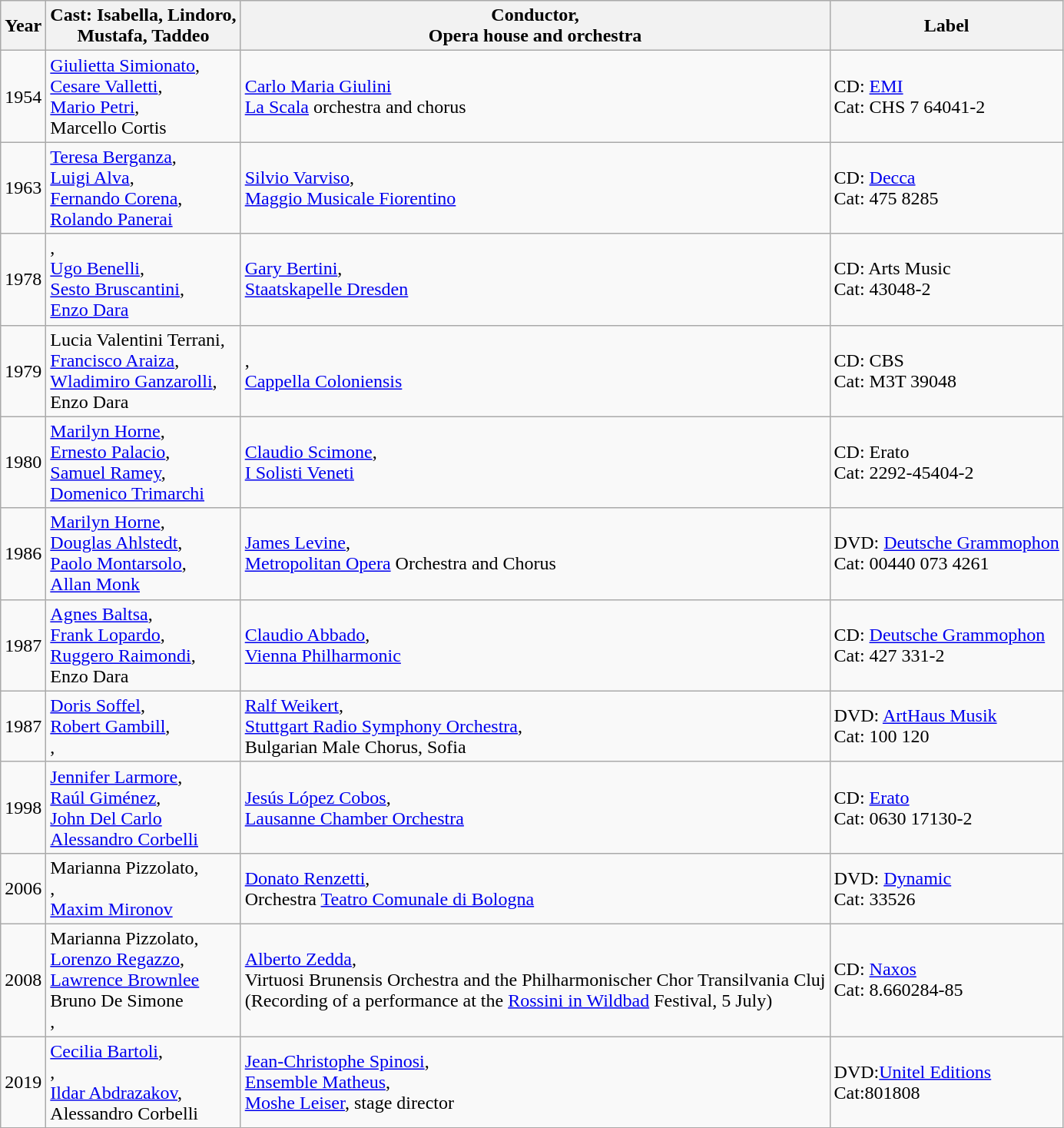<table class="wikitable">
<tr>
<th>Year</th>
<th>Cast: Isabella, Lindoro,<br>Mustafa, Taddeo</th>
<th>Conductor,<br>Opera house and orchestra</th>
<th>Label</th>
</tr>
<tr>
<td>1954</td>
<td><a href='#'>Giulietta Simionato</a>, <br><a href='#'>Cesare Valletti</a>,<br><a href='#'>Mario Petri</a>,<br>Marcello Cortis</td>
<td><a href='#'>Carlo Maria Giulini</a><br> <a href='#'>La Scala</a> orchestra and chorus</td>
<td>CD: <a href='#'>EMI</a> <br>Cat: CHS 7 64041-2</td>
</tr>
<tr>
<td>1963</td>
<td><a href='#'>Teresa Berganza</a>,<br><a href='#'>Luigi Alva</a>, <br><a href='#'>Fernando Corena</a>,<br><a href='#'>Rolando Panerai</a></td>
<td><a href='#'>Silvio Varviso</a>,<br><a href='#'>Maggio Musicale Fiorentino</a></td>
<td>CD: <a href='#'>Decca</a><br>Cat: 475 8285</td>
</tr>
<tr>
<td>1978</td>
<td>,<br> <a href='#'>Ugo Benelli</a>,<br><a href='#'>Sesto Bruscantini</a>,<br><a href='#'>Enzo Dara</a></td>
<td><a href='#'>Gary Bertini</a>,<br><a href='#'>Staatskapelle Dresden</a></td>
<td>CD: Arts Music<br>Cat: 43048-2</td>
</tr>
<tr>
<td>1979</td>
<td>Lucia Valentini Terrani,<br><a href='#'>Francisco Araiza</a>,<br><a href='#'>Wladimiro Ganzarolli</a>,<br>Enzo Dara</td>
<td>,<br><a href='#'>Cappella Coloniensis</a></td>
<td>CD: CBS<br>Cat: M3T 39048</td>
</tr>
<tr>
<td>1980</td>
<td><a href='#'>Marilyn Horne</a>,<br><a href='#'>Ernesto Palacio</a>,<br><a href='#'>Samuel Ramey</a>,<br><a href='#'>Domenico Trimarchi</a></td>
<td><a href='#'>Claudio Scimone</a>,<br><a href='#'>I Solisti Veneti</a></td>
<td>CD: Erato<br>Cat: 2292-45404-2</td>
</tr>
<tr>
<td>1986</td>
<td><a href='#'>Marilyn Horne</a>,<br><a href='#'>Douglas Ahlstedt</a>,<br><a href='#'>Paolo Montarsolo</a>,<br><a href='#'>Allan Monk</a></td>
<td><a href='#'>James Levine</a>,<br><a href='#'>Metropolitan Opera</a> Orchestra and Chorus</td>
<td>DVD: <a href='#'>Deutsche Grammophon</a><br>Cat: 00440 073 4261</td>
</tr>
<tr>
<td>1987</td>
<td><a href='#'>Agnes Baltsa</a>,<br><a href='#'>Frank Lopardo</a>,<br><a href='#'>Ruggero Raimondi</a>,<br>Enzo Dara</td>
<td><a href='#'>Claudio Abbado</a>,<br><a href='#'>Vienna Philharmonic</a></td>
<td>CD: <a href='#'>Deutsche Grammophon</a><br>Cat: 427 331-2</td>
</tr>
<tr>
<td>1987</td>
<td><a href='#'>Doris Soffel</a>,<br><a href='#'>Robert Gambill</a>,<br>,<br></td>
<td><a href='#'>Ralf Weikert</a>,<br><a href='#'>Stuttgart Radio Symphony Orchestra</a>,<br>Bulgarian Male Chorus, Sofia</td>
<td>DVD: <a href='#'>ArtHaus Musik</a><br>Cat: 100 120</td>
</tr>
<tr>
<td>1998</td>
<td><a href='#'>Jennifer Larmore</a>,<br><a href='#'>Raúl Giménez</a>,<br><a href='#'>John Del Carlo</a><br><a href='#'>Alessandro Corbelli</a></td>
<td><a href='#'>Jesús López Cobos</a>,<br><a href='#'>Lausanne Chamber Orchestra</a></td>
<td>CD: <a href='#'>Erato</a><br>Cat: 0630 17130-2</td>
</tr>
<tr>
<td>2006</td>
<td>Marianna Pizzolato,<br>,<br><a href='#'>Maxim Mironov</a><br></td>
<td><a href='#'>Donato Renzetti</a>,<br> Orchestra <a href='#'>Teatro Comunale di Bologna</a></td>
<td>DVD: <a href='#'>Dynamic</a><br>Cat: 33526</td>
</tr>
<tr>
<td>2008</td>
<td>Marianna Pizzolato,<br><a href='#'>Lorenzo Regazzo</a>,<br><a href='#'>Lawrence Brownlee</a><br>Bruno De Simone<br>,</td>
<td><a href='#'>Alberto Zedda</a>,<br>Virtuosi Brunensis Orchestra and the  Philharmonischer Chor Transilvania Cluj<br>(Recording of a performance at the <a href='#'>Rossini in Wildbad</a> Festival, 5 July)</td>
<td>CD: <a href='#'>Naxos</a><br>Cat: 8.660284-85</td>
</tr>
<tr>
<td>2019</td>
<td><a href='#'>Cecilia Bartoli</a>,<br>,<br><a href='#'>Ildar Abdrazakov</a>,<br>Alessandro Corbelli</td>
<td><a href='#'>Jean-Christophe Spinosi</a>,<br><a href='#'>Ensemble Matheus</a>,<br><a href='#'>Moshe Leiser</a>, stage director</td>
<td>DVD:<a href='#'>Unitel Editions</a><br>Cat:801808</td>
</tr>
</table>
